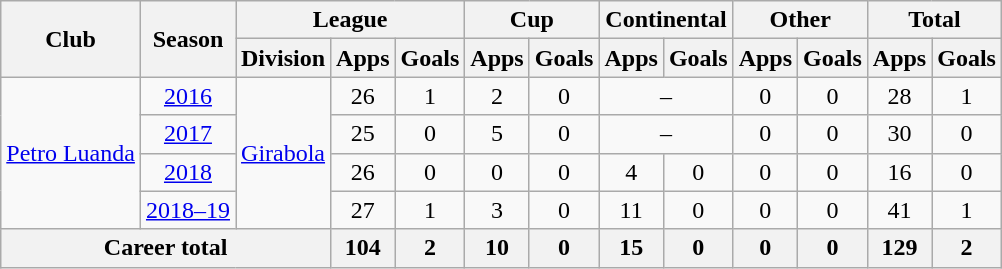<table class="wikitable" style="text-align: center">
<tr>
<th rowspan="2">Club</th>
<th rowspan="2">Season</th>
<th colspan="3">League</th>
<th colspan="2">Cup</th>
<th colspan="2">Continental</th>
<th colspan="2">Other</th>
<th colspan="2">Total</th>
</tr>
<tr>
<th>Division</th>
<th>Apps</th>
<th>Goals</th>
<th>Apps</th>
<th>Goals</th>
<th>Apps</th>
<th>Goals</th>
<th>Apps</th>
<th>Goals</th>
<th>Apps</th>
<th>Goals</th>
</tr>
<tr>
<td rowspan="4"><a href='#'>Petro Luanda</a></td>
<td><a href='#'>2016</a></td>
<td rowspan="4"><a href='#'>Girabola</a></td>
<td>26</td>
<td>1</td>
<td>2</td>
<td>0</td>
<td colspan="2">–</td>
<td>0</td>
<td>0</td>
<td>28</td>
<td>1</td>
</tr>
<tr>
<td><a href='#'>2017</a></td>
<td>25</td>
<td>0</td>
<td>5</td>
<td>0</td>
<td colspan="2">–</td>
<td>0</td>
<td>0</td>
<td>30</td>
<td>0</td>
</tr>
<tr>
<td><a href='#'>2018</a></td>
<td>26</td>
<td>0</td>
<td>0</td>
<td>0</td>
<td>4</td>
<td>0</td>
<td>0</td>
<td>0</td>
<td>16</td>
<td>0</td>
</tr>
<tr>
<td><a href='#'>2018–19</a></td>
<td>27</td>
<td>1</td>
<td>3</td>
<td>0</td>
<td>11</td>
<td>0</td>
<td>0</td>
<td>0</td>
<td>41</td>
<td>1</td>
</tr>
<tr>
<th colspan="3"><strong>Career total</strong></th>
<th>104</th>
<th>2</th>
<th>10</th>
<th>0</th>
<th>15</th>
<th>0</th>
<th>0</th>
<th>0</th>
<th>129</th>
<th>2</th>
</tr>
</table>
